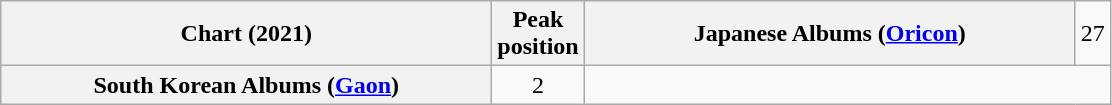<table class="wikitable sortable plainrowheaders" style="text-align:center">
<tr>
<th scope="col">Chart (2021)</th>
<th scope="col">Peak<br>position</th>
<th scope="row" style="width:20em">Japanese Albums (<a href='#'>Oricon</a>)</th>
<td>27</td>
</tr>
<tr>
<th scope="row" style="width:20em">South Korean Albums (<a href='#'>Gaon</a>)</th>
<td>2</td>
</tr>
</table>
